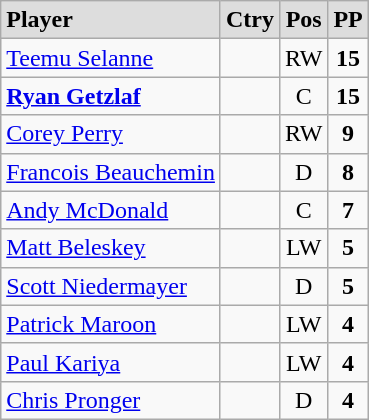<table class="wikitable">
<tr align="center" style="font-weight:bold; background-color:#dddddd;" |>
<td align="left">Player</td>
<td>Ctry</td>
<td>Pos</td>
<td>PP</td>
</tr>
<tr align="center">
<td align="left"><a href='#'>Teemu Selanne</a></td>
<td></td>
<td>RW</td>
<td><strong>15</strong></td>
</tr>
<tr align="center">
<td align="left"><strong><a href='#'>Ryan Getzlaf</a></strong></td>
<td></td>
<td>C</td>
<td><strong>15</strong></td>
</tr>
<tr align="center">
<td align="left"><a href='#'>Corey Perry</a></td>
<td></td>
<td>RW</td>
<td><strong>9</strong></td>
</tr>
<tr align="center">
<td align="left"><a href='#'>Francois Beauchemin</a></td>
<td></td>
<td>D</td>
<td><strong>8</strong></td>
</tr>
<tr align="center">
<td align="left"><a href='#'>Andy McDonald</a></td>
<td></td>
<td>C</td>
<td><strong>7</strong></td>
</tr>
<tr align="center">
<td align="left"><a href='#'>Matt Beleskey</a></td>
<td></td>
<td>LW</td>
<td><strong>5</strong></td>
</tr>
<tr align="center">
<td align="left"><a href='#'>Scott Niedermayer</a></td>
<td></td>
<td>D</td>
<td><strong>5</strong></td>
</tr>
<tr align="center">
<td align="left"><a href='#'>Patrick Maroon</a></td>
<td></td>
<td>LW</td>
<td><strong>4</strong></td>
</tr>
<tr align="center">
<td align="left"><a href='#'>Paul Kariya</a></td>
<td></td>
<td>LW</td>
<td><strong>4</strong></td>
</tr>
<tr align="center">
<td align="left"><a href='#'>Chris Pronger</a></td>
<td></td>
<td>D</td>
<td><strong>4</strong></td>
</tr>
</table>
